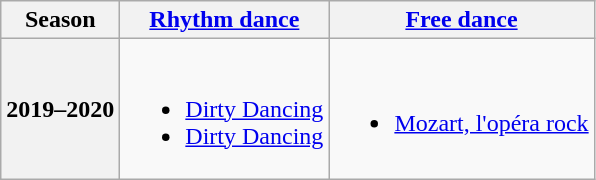<table class=wikitable style=text-align:center>
<tr>
<th>Season</th>
<th><a href='#'>Rhythm dance</a></th>
<th><a href='#'>Free dance</a></th>
</tr>
<tr>
<th>2019–2020 <br> </th>
<td><br><ul><li> <a href='#'>Dirty Dancing</a></li><li> <a href='#'>Dirty Dancing</a></li></ul></td>
<td><br><ul><li><a href='#'>Mozart, l'opéra rock</a> <br> </li></ul></td>
</tr>
</table>
